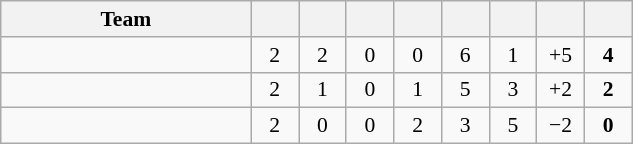<table class="wikitable" style="text-align: center; font-size:90% ">
<tr>
<th width="160">Team</th>
<th width="25"></th>
<th width="25"></th>
<th width="25"></th>
<th width="25"></th>
<th width="25"></th>
<th width="25"></th>
<th width="25"></th>
<th width="25"></th>
</tr>
<tr>
<td align="left"></td>
<td>2</td>
<td>2</td>
<td>0</td>
<td>0</td>
<td>6</td>
<td>1</td>
<td>+5</td>
<td><strong>4</strong></td>
</tr>
<tr>
<td align="left"></td>
<td>2</td>
<td>1</td>
<td>0</td>
<td>1</td>
<td>5</td>
<td>3</td>
<td>+2</td>
<td><strong>2</strong></td>
</tr>
<tr>
<td align="left"></td>
<td>2</td>
<td>0</td>
<td>0</td>
<td>2</td>
<td>3</td>
<td>5</td>
<td>−2</td>
<td><strong>0</strong></td>
</tr>
</table>
